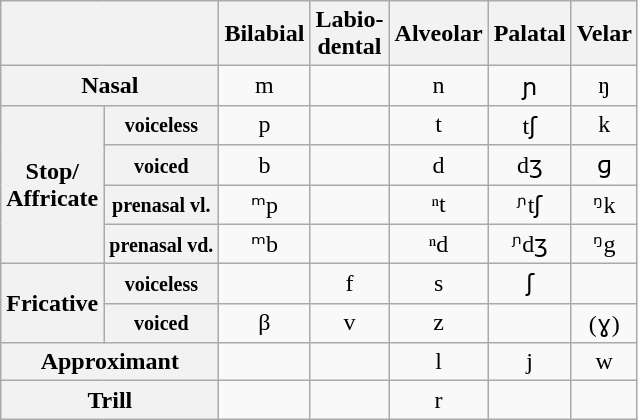<table class="wikitable" style="text-align:center">
<tr>
<th colspan="2"></th>
<th>Bilabial</th>
<th>Labio-<br>dental</th>
<th>Alveolar</th>
<th>Palatal</th>
<th>Velar</th>
</tr>
<tr>
<th colspan="2">Nasal</th>
<td>m</td>
<td></td>
<td>n</td>
<td>ɲ</td>
<td>ŋ</td>
</tr>
<tr>
<th rowspan="4">Stop/<br>Affricate</th>
<th><small>voiceless</small></th>
<td>p</td>
<td></td>
<td>t</td>
<td>tʃ</td>
<td>k</td>
</tr>
<tr>
<th><small>voiced</small></th>
<td>b</td>
<td></td>
<td>d</td>
<td>dʒ</td>
<td>ɡ</td>
</tr>
<tr>
<th><small>prenasal vl.</small></th>
<td>ᵐp</td>
<td></td>
<td>ⁿt</td>
<td>ᶮtʃ</td>
<td>ᵑk</td>
</tr>
<tr>
<th><small>prenasal vd.</small></th>
<td>ᵐb</td>
<td></td>
<td>ⁿd</td>
<td>ᶮdʒ</td>
<td>ᵑg</td>
</tr>
<tr>
<th rowspan="2">Fricative</th>
<th><small>voiceless</small></th>
<td></td>
<td>f</td>
<td>s</td>
<td>ʃ</td>
<td></td>
</tr>
<tr>
<th><small>voiced</small></th>
<td>β</td>
<td>v</td>
<td>z</td>
<td></td>
<td>(ɣ)</td>
</tr>
<tr>
<th colspan="2">Approximant</th>
<td></td>
<td></td>
<td>l</td>
<td>j</td>
<td>w</td>
</tr>
<tr>
<th colspan="2">Trill</th>
<td></td>
<td></td>
<td>r</td>
<td></td>
<td></td>
</tr>
</table>
